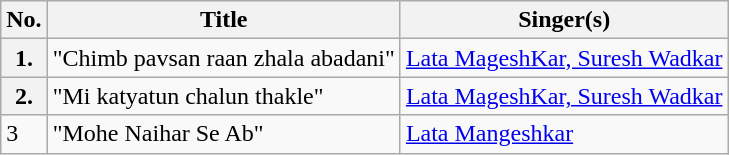<table class="wikitable">
<tr>
<th><abbr>No.</abbr></th>
<th>Title</th>
<th>Singer(s)</th>
</tr>
<tr>
<th>1.</th>
<td>"Chimb pavsan raan zhala abadani"</td>
<td><a href='#'>Lata MageshKar, Suresh Wadkar</a></td>
</tr>
<tr>
<th>2.</th>
<td>"Mi katyatun chalun thakle"</td>
<td><a href='#'>Lata MageshKar, Suresh Wadkar</a></td>
</tr>
<tr>
<td>3</td>
<td>"Mohe Naihar Se Ab"</td>
<td><a href='#'>Lata Mangeshkar</a></td>
</tr>
</table>
